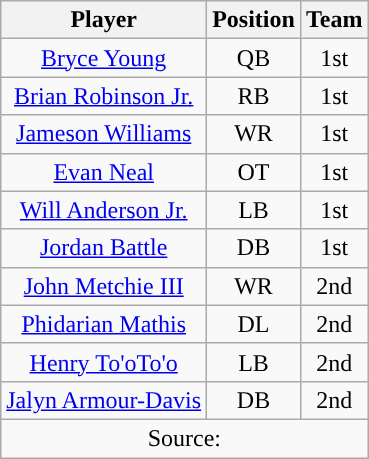<table class="wikitable" style="text-align: center">
<tr align=center>
<th>Player</th>
<th>Position</th>
<th>Team</th>
</tr>
<tr>
<td><a href='#'>Bryce Young</a></td>
<td>QB</td>
<td>1st</td>
</tr>
<tr>
<td><a href='#'>Brian Robinson Jr.</a></td>
<td>RB</td>
<td>1st</td>
</tr>
<tr>
<td><a href='#'>Jameson Williams</a></td>
<td>WR</td>
<td>1st</td>
</tr>
<tr>
<td><a href='#'>Evan Neal</a></td>
<td>OT</td>
<td>1st</td>
</tr>
<tr>
<td><a href='#'>Will Anderson Jr.</a></td>
<td>LB</td>
<td>1st</td>
</tr>
<tr>
<td><a href='#'>Jordan Battle</a></td>
<td>DB</td>
<td>1st</td>
</tr>
<tr>
<td><a href='#'>John Metchie III</a></td>
<td>WR</td>
<td>2nd</td>
</tr>
<tr>
<td><a href='#'>Phidarian Mathis</a></td>
<td>DL</td>
<td>2nd</td>
</tr>
<tr>
<td><a href='#'>Henry To'oTo'o</a></td>
<td>LB</td>
<td>2nd</td>
</tr>
<tr>
<td><a href='#'>Jalyn Armour-Davis</a></td>
<td>DB</td>
<td>2nd</td>
</tr>
<tr>
<td colspan="3">Source:</td>
</tr>
</table>
